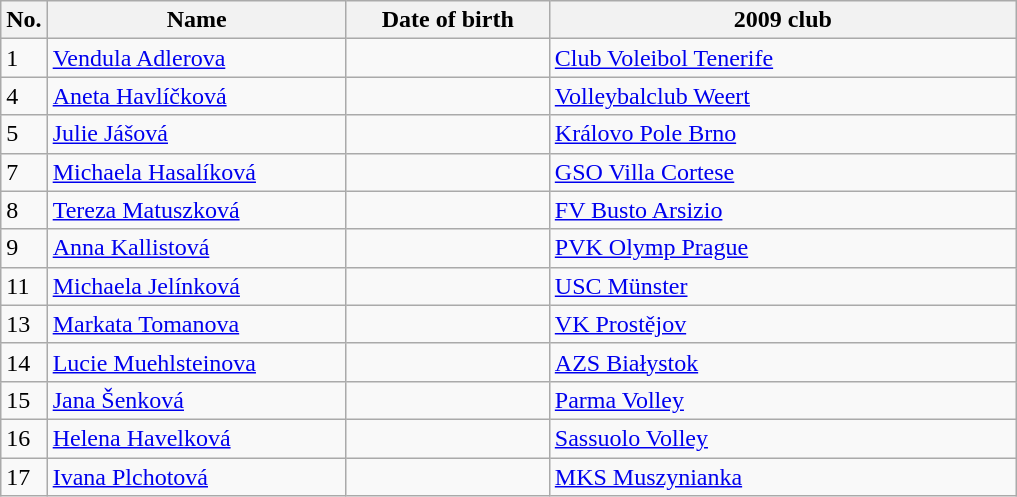<table class=wikitable sortable style=font-size:100%; text-align:center;>
<tr>
<th>No.</th>
<th style=width:12em>Name</th>
<th style=width:8em>Date of birth</th>
<th style=width:19em>2009 club</th>
</tr>
<tr>
<td>1</td>
<td><a href='#'>Vendula Adlerova</a></td>
<td></td>
<td> <a href='#'>Club Voleibol Tenerife</a></td>
</tr>
<tr>
<td>4</td>
<td><a href='#'>Aneta Havlíčková</a></td>
<td></td>
<td> <a href='#'>Volleybalclub Weert</a></td>
</tr>
<tr>
<td>5</td>
<td><a href='#'>Julie Jášová</a></td>
<td></td>
<td> <a href='#'>Královo Pole Brno</a></td>
</tr>
<tr>
<td>7</td>
<td><a href='#'>Michaela Hasalíková</a></td>
<td></td>
<td> <a href='#'>GSO Villa Cortese</a></td>
</tr>
<tr>
<td>8</td>
<td><a href='#'>Tereza Matuszková</a></td>
<td></td>
<td> <a href='#'>FV Busto Arsizio</a></td>
</tr>
<tr>
<td>9</td>
<td><a href='#'>Anna Kallistová</a></td>
<td></td>
<td> <a href='#'>PVK Olymp Prague</a></td>
</tr>
<tr>
<td>11</td>
<td><a href='#'>Michaela Jelínková</a></td>
<td></td>
<td> <a href='#'>USC Münster</a></td>
</tr>
<tr>
<td>13</td>
<td><a href='#'>Markata Tomanova</a></td>
<td></td>
<td> <a href='#'>VK Prostějov</a></td>
</tr>
<tr>
<td>14</td>
<td><a href='#'>Lucie Muehlsteinova</a></td>
<td></td>
<td> <a href='#'>AZS Białystok</a></td>
</tr>
<tr>
<td>15</td>
<td><a href='#'>Jana Šenková</a></td>
<td></td>
<td> <a href='#'>Parma Volley</a></td>
</tr>
<tr>
<td>16</td>
<td><a href='#'>Helena Havelková</a></td>
<td></td>
<td> <a href='#'>Sassuolo Volley</a></td>
</tr>
<tr>
<td>17</td>
<td><a href='#'>Ivana Plchotová</a></td>
<td></td>
<td> <a href='#'>MKS Muszynianka</a></td>
</tr>
</table>
